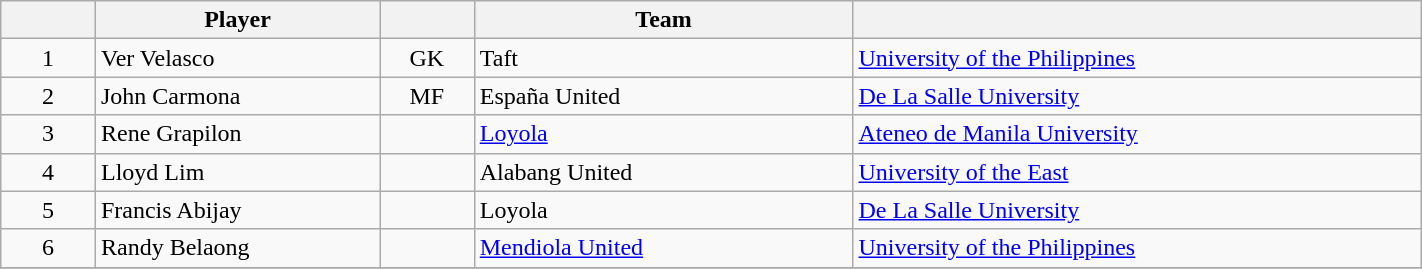<table class="wikitable plainrowheaders" style="text-align:left" width="75%">
<tr>
<th scope="col" style="width:5%"></th>
<th scope="col" style="width:15%">Player</th>
<th scope="col" style="width:5%"></th>
<th scope="col" style="width:20%">Team</th>
<th scope="col" style="width:30%"></th>
</tr>
<tr>
<td style="text-align:center">1</td>
<td>Ver Velasco</td>
<td style="text-align:center">GK</td>
<td>Taft</td>
<td><a href='#'>University of the Philippines</a></td>
</tr>
<tr>
<td style="text-align:center">2</td>
<td>John Carmona</td>
<td style="text-align:center">MF</td>
<td>España United</td>
<td><a href='#'>De La Salle University</a></td>
</tr>
<tr>
<td style="text-align:center">3</td>
<td>Rene Grapilon</td>
<td style="text-align:center"></td>
<td><a href='#'>Loyola</a></td>
<td><a href='#'>Ateneo de Manila University</a></td>
</tr>
<tr>
<td style="text-align:center">4</td>
<td>Lloyd Lim</td>
<td style="text-align:center"></td>
<td>Alabang United</td>
<td><a href='#'>University of the East</a></td>
</tr>
<tr>
<td style="text-align:center">5</td>
<td>Francis Abijay</td>
<td style="text-align:center"></td>
<td>Loyola</td>
<td><a href='#'>De La Salle University</a></td>
</tr>
<tr>
<td style="text-align:center">6</td>
<td>Randy Belaong</td>
<td style="text-align:center"></td>
<td><a href='#'>Mendiola United</a></td>
<td><a href='#'>University of the Philippines</a></td>
</tr>
<tr>
</tr>
</table>
